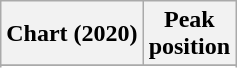<table class="wikitable sortable plainrowheaders" style="text-align:center">
<tr>
<th scope="col">Chart (2020)</th>
<th scope="col">Peak<br>position</th>
</tr>
<tr>
</tr>
<tr>
</tr>
<tr>
</tr>
<tr>
</tr>
<tr>
</tr>
<tr>
</tr>
</table>
